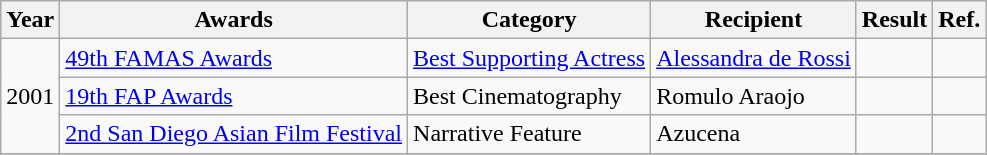<table class="wikitable">
<tr>
<th>Year</th>
<th>Awards</th>
<th>Category</th>
<th>Recipient</th>
<th>Result</th>
<th>Ref.</th>
</tr>
<tr>
<td rowspan="3">2001</td>
<td rowspan="1"><a href='#'>49th FAMAS Awards</a></td>
<td><a href='#'>Best Supporting Actress</a></td>
<td><a href='#'>Alessandra de Rossi</a></td>
<td></td>
<td></td>
</tr>
<tr>
<td><a href='#'>19th FAP Awards</a></td>
<td>Best Cinematography</td>
<td>Romulo Araojo</td>
<td></td>
<td></td>
</tr>
<tr>
<td><a href='#'>2nd San Diego Asian Film Festival</a></td>
<td>Narrative Feature</td>
<td>Azucena</td>
<td></td>
<td></td>
</tr>
<tr>
</tr>
</table>
